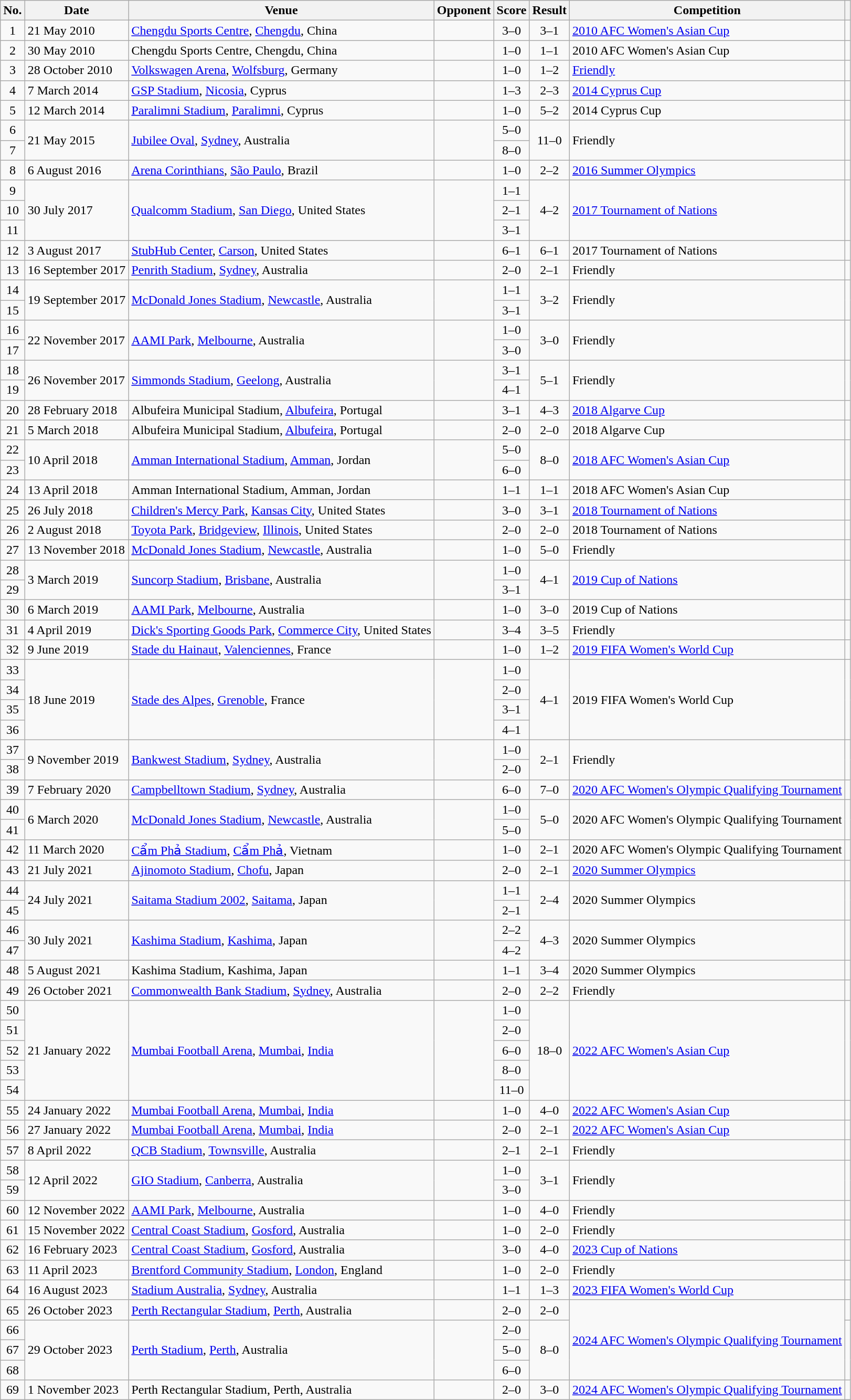<table class="wikitable sortable">
<tr>
<th scope="col">No.</th>
<th scope="col">Date</th>
<th scope="col">Venue</th>
<th scope="col">Opponent</th>
<th scope="col">Score</th>
<th scope="col">Result</th>
<th scope="col">Competition</th>
<th scope="col" class="unsortable"></th>
</tr>
<tr>
<td align="center">1</td>
<td>21 May 2010</td>
<td><a href='#'>Chengdu Sports Centre</a>, <a href='#'>Chengdu</a>, China</td>
<td></td>
<td align="center">3–0</td>
<td align="center">3–1</td>
<td><a href='#'>2010 AFC Women's Asian Cup</a></td>
<td></td>
</tr>
<tr>
<td align="center">2</td>
<td>30 May 2010</td>
<td>Chengdu Sports Centre, Chengdu, China</td>
<td></td>
<td align="center">1–0</td>
<td align="center">1–1</td>
<td>2010 AFC Women's Asian Cup</td>
<td></td>
</tr>
<tr>
<td align="center">3</td>
<td>28 October 2010</td>
<td><a href='#'>Volkswagen Arena</a>, <a href='#'>Wolfsburg</a>, Germany</td>
<td></td>
<td align="center">1–0</td>
<td align="center">1–2</td>
<td><a href='#'>Friendly</a></td>
<td></td>
</tr>
<tr>
<td align="center">4</td>
<td>7 March 2014</td>
<td><a href='#'>GSP Stadium</a>, <a href='#'>Nicosia</a>, Cyprus</td>
<td></td>
<td align="center">1–3</td>
<td align="center">2–3</td>
<td><a href='#'>2014 Cyprus Cup</a></td>
<td></td>
</tr>
<tr>
<td align="center">5</td>
<td>12 March 2014</td>
<td><a href='#'>Paralimni Stadium</a>, <a href='#'>Paralimni</a>, Cyprus</td>
<td></td>
<td align="center">1–0</td>
<td align="center">5–2</td>
<td>2014 Cyprus Cup</td>
<td></td>
</tr>
<tr>
<td align="center">6</td>
<td rowspan="2">21 May 2015</td>
<td rowspan="2"><a href='#'>Jubilee Oval</a>, <a href='#'>Sydney</a>, Australia</td>
<td rowspan="2"></td>
<td align="center">5–0</td>
<td rowspan=2; align="center">11–0</td>
<td rowspan="2">Friendly</td>
<td rowspan="2"></td>
</tr>
<tr>
<td align="center">7</td>
<td align="center">8–0</td>
</tr>
<tr>
<td align="center">8</td>
<td>6 August 2016</td>
<td><a href='#'>Arena Corinthians</a>, <a href='#'>São Paulo</a>, Brazil</td>
<td></td>
<td align="center">1–0</td>
<td align="center">2–2</td>
<td><a href='#'>2016 Summer Olympics</a></td>
<td></td>
</tr>
<tr>
<td align="center">9</td>
<td rowspan="3">30 July 2017</td>
<td rowspan="3"><a href='#'>Qualcomm Stadium</a>, <a href='#'>San Diego</a>, United States</td>
<td rowspan="3"></td>
<td align="center">1–1</td>
<td rowspan=3; align="center">4–2</td>
<td rowspan="3"><a href='#'>2017 Tournament of Nations</a></td>
<td rowspan="3"></td>
</tr>
<tr>
<td align="center">10</td>
<td align="center">2–1</td>
</tr>
<tr>
<td align="center">11</td>
<td align="center">3–1</td>
</tr>
<tr>
<td align="center">12</td>
<td>3 August 2017</td>
<td><a href='#'>StubHub Center</a>, <a href='#'>Carson</a>, United States</td>
<td></td>
<td align="center">6–1</td>
<td align="center">6–1</td>
<td>2017 Tournament of Nations</td>
<td></td>
</tr>
<tr>
<td align="center">13</td>
<td>16 September 2017</td>
<td><a href='#'>Penrith Stadium</a>, <a href='#'>Sydney</a>, Australia</td>
<td></td>
<td align="center">2–0</td>
<td align="center">2–1</td>
<td>Friendly</td>
<td></td>
</tr>
<tr>
<td align="center">14</td>
<td rowspan="2">19 September 2017</td>
<td rowspan="2"><a href='#'>McDonald Jones Stadium</a>, <a href='#'>Newcastle</a>, Australia</td>
<td rowspan="2"></td>
<td align="center">1–1</td>
<td rowspan=2; align="center">3–2</td>
<td rowspan="2">Friendly</td>
<td rowspan="2"></td>
</tr>
<tr>
<td align="center">15</td>
<td align="center">3–1</td>
</tr>
<tr>
<td align="center">16</td>
<td rowspan="2">22 November 2017</td>
<td rowspan="2"><a href='#'>AAMI Park</a>, <a href='#'>Melbourne</a>, Australia</td>
<td rowspan="2"></td>
<td align="center">1–0</td>
<td rowspan=2; align="center">3–0</td>
<td rowspan="2">Friendly</td>
<td rowspan="2"></td>
</tr>
<tr>
<td align="center">17</td>
<td align="center">3–0</td>
</tr>
<tr>
<td align="center">18</td>
<td rowspan="2">26 November 2017</td>
<td rowspan="2"><a href='#'>Simmonds Stadium</a>, <a href='#'>Geelong</a>, Australia</td>
<td rowspan="2"></td>
<td align="center">3–1</td>
<td rowspan=2; align="center">5–1</td>
<td rowspan="2">Friendly</td>
<td rowspan="2"></td>
</tr>
<tr>
<td align="center">19</td>
<td align="center">4–1</td>
</tr>
<tr>
<td align="center">20</td>
<td>28 February 2018</td>
<td>Albufeira Municipal Stadium, <a href='#'>Albufeira</a>, Portugal</td>
<td></td>
<td align="center">3–1</td>
<td align="center">4–3</td>
<td><a href='#'>2018 Algarve Cup</a></td>
<td></td>
</tr>
<tr>
<td align="center">21</td>
<td>5 March 2018</td>
<td>Albufeira Municipal Stadium, <a href='#'>Albufeira</a>, Portugal</td>
<td></td>
<td align="center">2–0</td>
<td align="center">2–0</td>
<td>2018 Algarve Cup</td>
<td></td>
</tr>
<tr>
<td align="center">22</td>
<td rowspan="2">10 April 2018</td>
<td rowspan="2"><a href='#'>Amman International Stadium</a>, <a href='#'>Amman</a>, Jordan</td>
<td rowspan="2"></td>
<td align="center">5–0</td>
<td rowspan=2; align="center">8–0</td>
<td rowspan="2"><a href='#'>2018 AFC Women's Asian Cup</a></td>
<td rowspan="2"></td>
</tr>
<tr>
<td align="center">23</td>
<td align="center">6–0</td>
</tr>
<tr>
<td align="center">24</td>
<td>13 April 2018</td>
<td>Amman International Stadium, Amman, Jordan</td>
<td></td>
<td align="center">1–1</td>
<td align="center">1–1</td>
<td>2018 AFC Women's Asian Cup</td>
<td></td>
</tr>
<tr>
<td align="center">25</td>
<td>26 July 2018</td>
<td><a href='#'>Children's Mercy Park</a>, <a href='#'>Kansas City</a>, United States</td>
<td></td>
<td align="center">3–0</td>
<td align="center">3–1</td>
<td><a href='#'>2018 Tournament of Nations</a></td>
<td></td>
</tr>
<tr>
<td align="center">26</td>
<td>2 August 2018</td>
<td><a href='#'>Toyota Park</a>, <a href='#'>Bridgeview</a>, <a href='#'>Illinois</a>, United States</td>
<td></td>
<td align="center">2–0</td>
<td align="center">2–0</td>
<td>2018 Tournament of Nations</td>
<td></td>
</tr>
<tr>
<td align="center">27</td>
<td>13 November 2018</td>
<td><a href='#'>McDonald Jones Stadium</a>, <a href='#'>Newcastle</a>, Australia</td>
<td></td>
<td align="center">1–0</td>
<td align="center">5–0</td>
<td>Friendly</td>
<td></td>
</tr>
<tr>
<td align="center">28</td>
<td rowspan="2">3 March 2019</td>
<td rowspan="2"><a href='#'>Suncorp Stadium</a>, <a href='#'>Brisbane</a>, Australia</td>
<td rowspan="2"></td>
<td align="center">1–0</td>
<td rowspan=2; align="center">4–1</td>
<td rowspan="2"><a href='#'>2019 Cup of Nations</a></td>
<td rowspan="2"></td>
</tr>
<tr>
<td align="center">29</td>
<td align="center">3–1</td>
</tr>
<tr>
<td align="center">30</td>
<td>6 March 2019</td>
<td><a href='#'>AAMI Park</a>, <a href='#'>Melbourne</a>, Australia</td>
<td></td>
<td align="center">1–0</td>
<td align="center">3–0</td>
<td>2019 Cup of Nations</td>
<td></td>
</tr>
<tr>
<td align="center">31</td>
<td>4 April 2019</td>
<td><a href='#'>Dick's Sporting Goods Park</a>, <a href='#'>Commerce City</a>, United States</td>
<td></td>
<td align="center">3–4</td>
<td align="center">3–5</td>
<td>Friendly</td>
<td></td>
</tr>
<tr>
<td align="center">32</td>
<td>9 June 2019</td>
<td><a href='#'>Stade du Hainaut</a>, <a href='#'>Valenciennes</a>, France</td>
<td></td>
<td align="center">1–0</td>
<td align="center">1–2</td>
<td><a href='#'>2019 FIFA Women's World Cup</a></td>
<td></td>
</tr>
<tr>
<td align="center">33</td>
<td rowspan="4">18 June 2019</td>
<td rowspan="4"><a href='#'>Stade des Alpes</a>, <a href='#'>Grenoble</a>, France</td>
<td rowspan="4"></td>
<td align="center">1–0</td>
<td align="center" rowspan="4">4–1</td>
<td rowspan="4">2019 FIFA Women's World Cup</td>
<td rowspan="4"></td>
</tr>
<tr>
<td align="center">34</td>
<td align="center">2–0</td>
</tr>
<tr>
<td align="center">35</td>
<td align="center">3–1</td>
</tr>
<tr>
<td align="center">36</td>
<td align="center">4–1</td>
</tr>
<tr>
<td align="center">37</td>
<td rowspan="2">9 November 2019</td>
<td rowspan="2"><a href='#'>Bankwest Stadium</a>, <a href='#'>Sydney</a>, Australia</td>
<td rowspan="2"></td>
<td align="center">1–0</td>
<td align="center" rowspan="2">2–1</td>
<td rowspan="2">Friendly</td>
<td rowspan="2"></td>
</tr>
<tr>
<td align="center">38</td>
<td align="center">2–0</td>
</tr>
<tr>
<td align="center">39</td>
<td>7 February 2020</td>
<td><a href='#'>Campbelltown Stadium</a>, <a href='#'>Sydney</a>, Australia</td>
<td></td>
<td align="center">6–0</td>
<td align="center">7–0</td>
<td><a href='#'>2020 AFC Women's Olympic Qualifying Tournament</a></td>
<td></td>
</tr>
<tr>
<td align="center">40</td>
<td rowspan="2">6 March 2020</td>
<td rowspan="2"><a href='#'>McDonald Jones Stadium</a>, <a href='#'>Newcastle</a>, Australia</td>
<td rowspan="2"></td>
<td align="center">1–0</td>
<td align="center" rowspan="2">5–0</td>
<td rowspan="2">2020 AFC Women's Olympic Qualifying Tournament</td>
<td rowspan="2"></td>
</tr>
<tr>
<td align="center">41</td>
<td align="center">5–0</td>
</tr>
<tr>
<td align="center">42</td>
<td>11 March 2020</td>
<td><a href='#'>Cẩm Phả Stadium</a>, <a href='#'>Cẩm Phả</a>, Vietnam</td>
<td></td>
<td align="center">1–0</td>
<td align="center">2–1</td>
<td>2020 AFC Women's Olympic Qualifying Tournament</td>
<td></td>
</tr>
<tr>
<td align="center">43</td>
<td>21 July 2021</td>
<td><a href='#'>Ajinomoto Stadium</a>, <a href='#'>Chofu</a>, Japan</td>
<td></td>
<td align="center">2–0</td>
<td align="center">2–1</td>
<td><a href='#'>2020 Summer Olympics</a></td>
<td></td>
</tr>
<tr>
<td align="center">44</td>
<td rowspan="2">24 July 2021</td>
<td rowspan="2"><a href='#'>Saitama Stadium 2002</a>, <a href='#'>Saitama</a>, Japan</td>
<td rowspan="2"></td>
<td align="center">1–1</td>
<td rowspan=2 align="center">2–4</td>
<td rowspan="2">2020 Summer Olympics</td>
<td rowspan="2"></td>
</tr>
<tr>
<td align="center">45</td>
<td align="center">2–1</td>
</tr>
<tr>
<td align="center">46</td>
<td rowspan="2">30 July 2021</td>
<td rowspan="2"><a href='#'>Kashima Stadium</a>, <a href='#'>Kashima</a>, Japan</td>
<td rowspan="2"></td>
<td align="center">2–2</td>
<td rowspan=2 align="center">4–3</td>
<td rowspan="2">2020 Summer Olympics</td>
<td rowspan="2"></td>
</tr>
<tr>
<td align="center">47</td>
<td align="center">4–2</td>
</tr>
<tr>
<td align="center">48</td>
<td>5 August 2021</td>
<td>Kashima Stadium, Kashima, Japan</td>
<td></td>
<td align="center">1–1</td>
<td align="center">3–4</td>
<td>2020 Summer Olympics</td>
<td></td>
</tr>
<tr>
<td align="center">49</td>
<td>26 October 2021</td>
<td><a href='#'>Commonwealth Bank Stadium</a>, <a href='#'>Sydney</a>, Australia</td>
<td></td>
<td align="center">2–0</td>
<td align="center">2–2</td>
<td>Friendly</td>
<td></td>
</tr>
<tr>
<td align="center">50</td>
<td rowspan=5>21 January 2022</td>
<td rowspan="5"><a href='#'>Mumbai Football Arena</a>, <a href='#'>Mumbai</a>, <a href='#'>India</a></td>
<td rowspan="5"></td>
<td align="center">1–0</td>
<td align="center" rowspan="5">18–0</td>
<td rowspan="5"><a href='#'>2022 AFC Women's Asian Cup</a></td>
<td rowspan="5"></td>
</tr>
<tr>
<td align="center">51</td>
<td align="center">2–0</td>
</tr>
<tr>
<td align="center">52</td>
<td align="center">6–0</td>
</tr>
<tr>
<td align="center">53</td>
<td align="center">8–0</td>
</tr>
<tr>
<td align="center">54</td>
<td align="center">11–0</td>
</tr>
<tr>
<td align="center">55</td>
<td>24 January 2022</td>
<td><a href='#'>Mumbai Football Arena</a>, <a href='#'>Mumbai</a>, <a href='#'>India</a></td>
<td></td>
<td align="center">1–0</td>
<td align="center">4–0</td>
<td><a href='#'>2022 AFC Women's Asian Cup</a></td>
<td></td>
</tr>
<tr>
<td align="center">56</td>
<td>27 January 2022</td>
<td><a href='#'>Mumbai Football Arena</a>, <a href='#'>Mumbai</a>, <a href='#'>India</a></td>
<td></td>
<td align="center">2–0</td>
<td align="center">2–1</td>
<td><a href='#'>2022 AFC Women's Asian Cup</a></td>
<td></td>
</tr>
<tr>
<td align="center">57</td>
<td>8 April 2022</td>
<td><a href='#'>QCB Stadium</a>, <a href='#'>Townsville</a>, Australia</td>
<td></td>
<td align="center">2–1</td>
<td align="center">2–1</td>
<td>Friendly</td>
<td></td>
</tr>
<tr>
<td align="center">58</td>
<td rowspan="2">12 April 2022</td>
<td rowspan="2"><a href='#'>GIO Stadium</a>, <a href='#'>Canberra</a>, Australia</td>
<td rowspan="2"></td>
<td align="center">1–0</td>
<td rowspan="2" align="center">3–1</td>
<td rowspan="2">Friendly</td>
<td rowspan="2"></td>
</tr>
<tr>
<td align="center">59</td>
<td align="center">3–0</td>
</tr>
<tr>
<td align="center">60</td>
<td>12 November 2022</td>
<td><a href='#'>AAMI Park</a>, <a href='#'>Melbourne</a>, Australia</td>
<td></td>
<td align="center">1–0</td>
<td align="center">4–0</td>
<td>Friendly</td>
<td></td>
</tr>
<tr>
<td align="center">61</td>
<td>15 November 2022</td>
<td><a href='#'>Central Coast Stadium</a>, <a href='#'>Gosford</a>, Australia</td>
<td></td>
<td align="center">1–0</td>
<td align="center">2–0</td>
<td>Friendly</td>
<td></td>
</tr>
<tr>
<td align="center">62</td>
<td>16 February 2023</td>
<td><a href='#'>Central Coast Stadium</a>, <a href='#'>Gosford</a>, Australia</td>
<td></td>
<td align="center">3–0</td>
<td align="center">4–0</td>
<td><a href='#'>2023 Cup of Nations</a></td>
<td></td>
</tr>
<tr>
<td align="center">63</td>
<td>11 April 2023</td>
<td><a href='#'>Brentford Community Stadium</a>, <a href='#'>London</a>, England</td>
<td></td>
<td align="center">1–0</td>
<td align="center">2–0</td>
<td>Friendly</td>
<td></td>
</tr>
<tr>
<td align="center">64</td>
<td>16 August 2023</td>
<td><a href='#'>Stadium Australia</a>, <a href='#'>Sydney</a>, Australia</td>
<td></td>
<td align="center">1–1</td>
<td align="center">1–3</td>
<td><a href='#'>2023 FIFA Women's World Cup</a></td>
<td></td>
</tr>
<tr>
<td align="center">65</td>
<td>26 October 2023</td>
<td><a href='#'>Perth Rectangular Stadium</a>, <a href='#'>Perth</a>, Australia</td>
<td></td>
<td align="center">2–0</td>
<td align="center">2–0</td>
<td rowspan="4"><a href='#'>2024 AFC Women's Olympic Qualifying Tournament</a></td>
<td></td>
</tr>
<tr>
<td align="center">66</td>
<td rowspan="3">29 October 2023</td>
<td rowspan="3"><a href='#'>Perth Stadium</a>, <a href='#'>Perth</a>, Australia</td>
<td rowspan="3"></td>
<td align="center">2–0</td>
<td rowspan="3" style="text-align:center">8–0</td>
<td rowspan="3"></td>
</tr>
<tr>
<td align="center">67</td>
<td align="center">5–0</td>
</tr>
<tr>
<td align="center">68</td>
<td align="center">6–0</td>
</tr>
<tr>
<td align="center">69</td>
<td>1 November 2023</td>
<td>Perth Rectangular Stadium, Perth, Australia</td>
<td></td>
<td align=center>2–0</td>
<td align=center>3–0</td>
<td><a href='#'>2024 AFC Women's Olympic Qualifying Tournament</a></td>
<td></td>
</tr>
</table>
